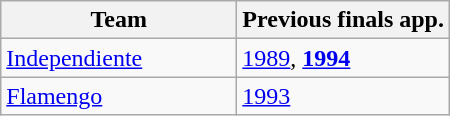<table class="wikitable">
<tr>
<th width=150px>Team</th>
<th>Previous finals app.</th>
</tr>
<tr>
<td> <a href='#'>Independiente</a></td>
<td><a href='#'>1989</a>, <strong><a href='#'>1994</a></strong></td>
</tr>
<tr>
<td> <a href='#'>Flamengo</a></td>
<td><a href='#'>1993</a></td>
</tr>
</table>
